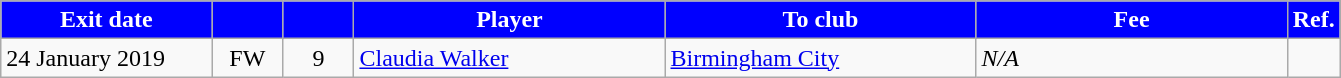<table class="wikitable sortable">
<tr>
<th style="background:#00f; color:white;width:100pt"><strong>Exit date</strong></th>
<th style="background:#00f; color:white;width:30pt"></th>
<th style="background:#00f; color:white;width:30pt"></th>
<th style="background:#00f; color:white;width:150pt"><strong>Player</strong></th>
<th style="background:#00f; color:white;width:150pt"><strong>To club</strong></th>
<th style="background:#00f; color:white;width:150pt"><strong>Fee</strong></th>
<th style="background:#00f; color:white;width:30p"><strong>Ref.</strong></th>
</tr>
<tr>
<td>24 January 2019</td>
<td style="text-align:center;">FW</td>
<td style="text-align:center;">9</td>
<td style="text-align:left;"> <a href='#'>Claudia Walker</a></td>
<td style="text-align:left;"> <a href='#'>Birmingham City</a></td>
<td><em>N/A</em></td>
<td></td>
</tr>
</table>
